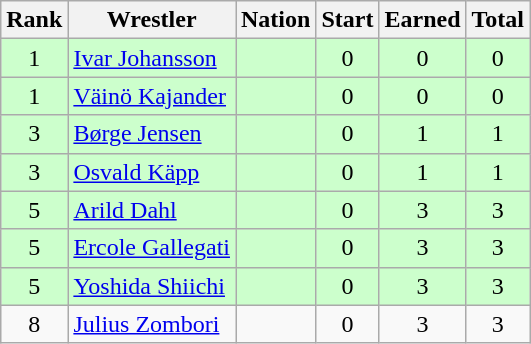<table class="wikitable sortable" style="text-align:center;">
<tr>
<th>Rank</th>
<th>Wrestler</th>
<th>Nation</th>
<th>Start</th>
<th>Earned</th>
<th>Total</th>
</tr>
<tr style="background:#cfc;">
<td>1</td>
<td align=left><a href='#'>Ivar Johansson</a></td>
<td align=left></td>
<td>0</td>
<td>0</td>
<td>0</td>
</tr>
<tr style="background:#cfc;">
<td>1</td>
<td align=left><a href='#'>Väinö Kajander</a></td>
<td align=left></td>
<td>0</td>
<td>0</td>
<td>0</td>
</tr>
<tr style="background:#cfc;">
<td>3</td>
<td align=left><a href='#'>Børge Jensen</a></td>
<td align=left></td>
<td>0</td>
<td>1</td>
<td>1</td>
</tr>
<tr style="background:#cfc;">
<td>3</td>
<td align=left><a href='#'>Osvald Käpp</a></td>
<td align=left></td>
<td>0</td>
<td>1</td>
<td>1</td>
</tr>
<tr style="background:#cfc;">
<td>5</td>
<td align=left><a href='#'>Arild Dahl</a></td>
<td align=left></td>
<td>0</td>
<td>3</td>
<td>3</td>
</tr>
<tr style="background:#cfc;">
<td>5</td>
<td align=left><a href='#'>Ercole Gallegati</a></td>
<td align=left></td>
<td>0</td>
<td>3</td>
<td>3</td>
</tr>
<tr style="background:#cfc;">
<td>5</td>
<td align=left><a href='#'>Yoshida Shiichi</a></td>
<td align=left></td>
<td>0</td>
<td>3</td>
<td>3</td>
</tr>
<tr>
<td>8</td>
<td align=left><a href='#'>Julius Zombori</a></td>
<td align=left></td>
<td>0</td>
<td>3</td>
<td>3</td>
</tr>
</table>
